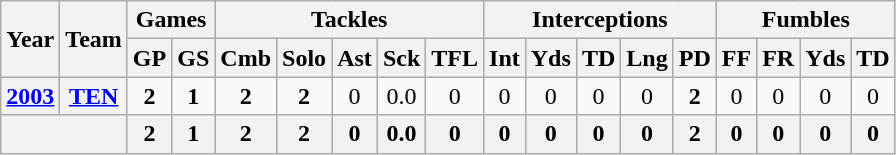<table class="wikitable" style="text-align:center">
<tr>
<th rowspan="2">Year</th>
<th rowspan="2">Team</th>
<th colspan="2">Games</th>
<th colspan="5">Tackles</th>
<th colspan="5">Interceptions</th>
<th colspan="4">Fumbles</th>
</tr>
<tr>
<th>GP</th>
<th>GS</th>
<th>Cmb</th>
<th>Solo</th>
<th>Ast</th>
<th>Sck</th>
<th>TFL</th>
<th>Int</th>
<th>Yds</th>
<th>TD</th>
<th>Lng</th>
<th>PD</th>
<th>FF</th>
<th>FR</th>
<th>Yds</th>
<th>TD</th>
</tr>
<tr>
<th><a href='#'>2003</a></th>
<th><a href='#'>TEN</a></th>
<td><strong>2</strong></td>
<td><strong>1</strong></td>
<td><strong>2</strong></td>
<td><strong>2</strong></td>
<td>0</td>
<td>0.0</td>
<td>0</td>
<td>0</td>
<td>0</td>
<td>0</td>
<td>0</td>
<td><strong>2</strong></td>
<td>0</td>
<td>0</td>
<td>0</td>
<td>0</td>
</tr>
<tr>
<th colspan="2"></th>
<th>2</th>
<th>1</th>
<th>2</th>
<th>2</th>
<th>0</th>
<th>0.0</th>
<th>0</th>
<th>0</th>
<th>0</th>
<th>0</th>
<th>0</th>
<th>2</th>
<th>0</th>
<th>0</th>
<th>0</th>
<th>0</th>
</tr>
</table>
